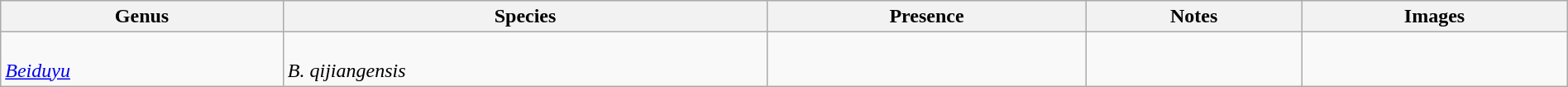<table class="wikitable" align="center" width="100%">
<tr>
<th>Genus</th>
<th>Species</th>
<th>Presence</th>
<th>Notes</th>
<th>Images</th>
</tr>
<tr>
<td><br><em><a href='#'>Beiduyu</a></em></td>
<td><br><em>B. qijiangensis</em></td>
<td></td>
<td></td>
<td></td>
</tr>
</table>
